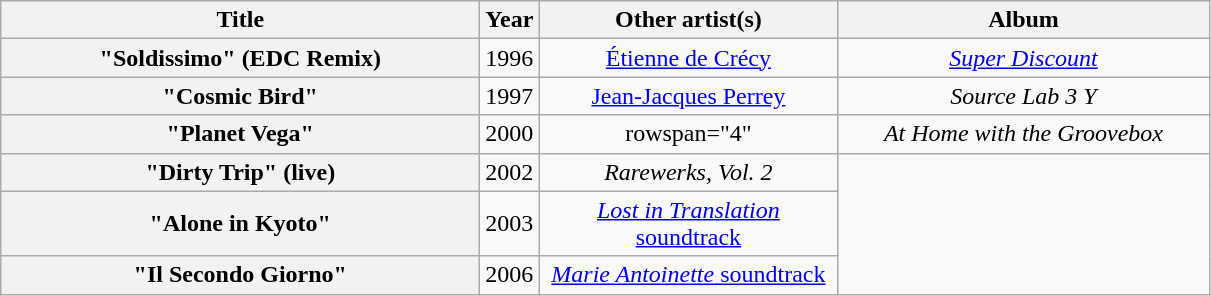<table class="wikitable plainrowheaders" style="text-align:center;" border="1">
<tr>
<th scope="col" style="width:19.5em;">Title</th>
<th scope="col">Year</th>
<th scope="col" style="width:12em;">Other artist(s)</th>
<th scope="col" style="width:15em;">Album</th>
</tr>
<tr>
<th scope="row">"Soldissimo" (EDC Remix)</th>
<td>1996</td>
<td><a href='#'>Étienne de Crécy</a></td>
<td><em><a href='#'>Super Discount</a></em></td>
</tr>
<tr>
<th scope="row">"Cosmic Bird"</th>
<td>1997</td>
<td><a href='#'>Jean-Jacques Perrey</a></td>
<td><em>Source Lab 3 Y</em></td>
</tr>
<tr>
<th scope="row">"Planet Vega"</th>
<td>2000</td>
<td>rowspan="4" </td>
<td><em>At Home with the Groovebox</em></td>
</tr>
<tr>
<th scope="row">"Dirty Trip" (live)</th>
<td>2002</td>
<td><em>Rarewerks, Vol. 2</em></td>
</tr>
<tr>
<th scope="row">"Alone in Kyoto"</th>
<td>2003</td>
<td><a href='#'><em>Lost in Translation</em> soundtrack</a></td>
</tr>
<tr>
<th scope="row">"Il Secondo Giorno"</th>
<td>2006</td>
<td><a href='#'><em>Marie Antoinette</em> soundtrack</a></td>
</tr>
</table>
